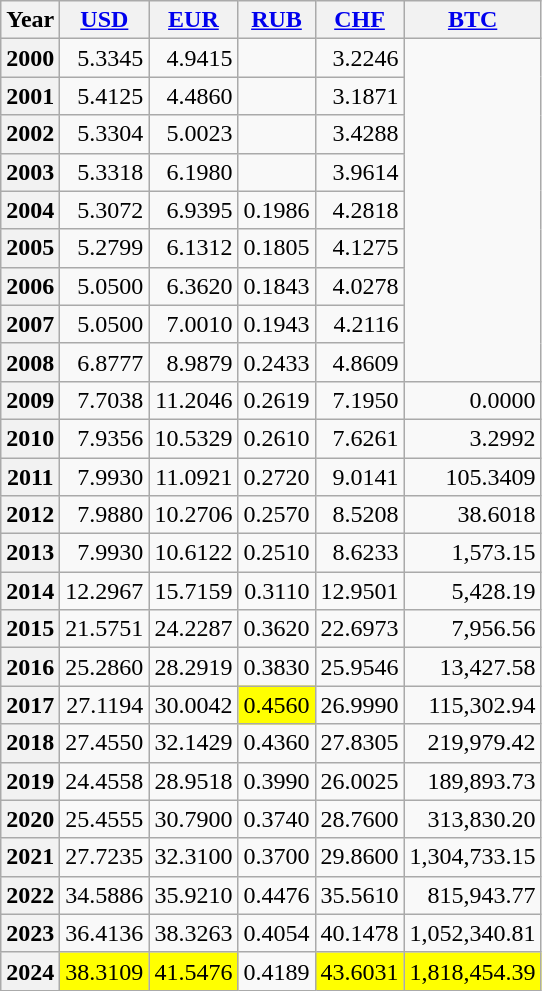<table class="wikitable" style="text-align:right">
<tr>
<th scope="col">Year</th>
<th scope="col"><a href='#'>USD</a></th>
<th scope="col"><a href='#'>EUR</a></th>
<th scope="col"><a href='#'>RUB</a></th>
<th scope="col"><a href='#'>CHF</a></th>
<th scope="col"><a href='#'>BTC</a></th>
</tr>
<tr>
<th scope="row">2000</th>
<td>5.3345</td>
<td>4.9415</td>
<td></td>
<td>3.2246</td>
</tr>
<tr>
<th scope="row">2001</th>
<td>5.4125</td>
<td>4.4860</td>
<td></td>
<td>3.1871</td>
</tr>
<tr>
<th scope="row">2002</th>
<td>5.3304</td>
<td>5.0023</td>
<td></td>
<td>3.4288</td>
</tr>
<tr>
<th scope="row">2003</th>
<td>5.3318</td>
<td>6.1980</td>
<td></td>
<td>3.9614</td>
</tr>
<tr>
<th scope="row">2004</th>
<td>5.3072</td>
<td>6.9395</td>
<td>0.1986</td>
<td>4.2818</td>
</tr>
<tr>
<th scope="row">2005</th>
<td>5.2799</td>
<td>6.1312</td>
<td>0.1805</td>
<td>4.1275</td>
</tr>
<tr>
<th scope="row">2006</th>
<td>5.0500</td>
<td>6.3620</td>
<td>0.1843</td>
<td>4.0278</td>
</tr>
<tr>
<th scope="row">2007</th>
<td>5.0500</td>
<td>7.0010</td>
<td>0.1943</td>
<td>4.2116</td>
</tr>
<tr>
<th scope="row">2008</th>
<td>6.8777</td>
<td>8.9879</td>
<td>0.2433</td>
<td>4.8609</td>
</tr>
<tr>
<th scope="row">2009</th>
<td>7.7038</td>
<td>11.2046</td>
<td>0.2619</td>
<td>7.1950</td>
<td>0.0000</td>
</tr>
<tr>
<th scope="row">2010</th>
<td>7.9356</td>
<td>10.5329</td>
<td>0.2610</td>
<td>7.6261</td>
<td>3.2992</td>
</tr>
<tr>
<th scope="row">2011</th>
<td>7.9930</td>
<td>11.0921</td>
<td>0.2720</td>
<td>9.0141</td>
<td>105.3409</td>
</tr>
<tr>
<th scope="row">2012</th>
<td>7.9880</td>
<td>10.2706</td>
<td>0.2570</td>
<td>8.5208</td>
<td>38.6018</td>
</tr>
<tr>
<th scope="row">2013</th>
<td>7.9930</td>
<td>10.6122</td>
<td>0.2510</td>
<td>8.6233</td>
<td>1,573.15</td>
</tr>
<tr>
<th scope="row">2014</th>
<td>12.2967</td>
<td>15.7159</td>
<td>0.3110</td>
<td>12.9501</td>
<td>5,428.19</td>
</tr>
<tr>
<th scope="row">2015</th>
<td>21.5751</td>
<td>24.2287</td>
<td>0.3620</td>
<td>22.6973</td>
<td>7,956.56</td>
</tr>
<tr>
<th scope="row">2016</th>
<td>25.2860</td>
<td>28.2919</td>
<td>0.3830</td>
<td>25.9546</td>
<td>13,427.58</td>
</tr>
<tr>
<th scope="row">2017</th>
<td>27.1194</td>
<td>30.0042</td>
<td style="background:yellow">0.4560</td>
<td>26.9990</td>
<td>115,302.94</td>
</tr>
<tr>
<th scope="row">2018</th>
<td>27.4550</td>
<td>32.1429</td>
<td>0.4360</td>
<td>27.8305</td>
<td>219,979.42</td>
</tr>
<tr>
<th scope="row">2019</th>
<td>24.4558</td>
<td>28.9518</td>
<td>0.3990</td>
<td>26.0025</td>
<td>189,893.73</td>
</tr>
<tr>
<th scope="row">2020</th>
<td>25.4555</td>
<td>30.7900</td>
<td>0.3740</td>
<td>28.7600</td>
<td>313,830.20</td>
</tr>
<tr>
<th scope="row">2021</th>
<td>27.7235</td>
<td>32.3100</td>
<td>0.3700</td>
<td>29.8600</td>
<td>1,304,733.15</td>
</tr>
<tr>
<th scope="row">2022</th>
<td>34.5886</td>
<td>35.9210</td>
<td>0.4476</td>
<td>35.5610</td>
<td>815,943.77</td>
</tr>
<tr>
<th scope="row">2023</th>
<td>36.4136</td>
<td>38.3263</td>
<td>0.4054</td>
<td>40.1478</td>
<td>1,052,340.81</td>
</tr>
<tr>
<th scope="row">2024</th>
<td style="background:yellow">38.3109</td>
<td style="background:yellow">41.5476</td>
<td>0.4189</td>
<td style="background:yellow">43.6031</td>
<td style="background:yellow">1,818,454.39</td>
</tr>
</table>
